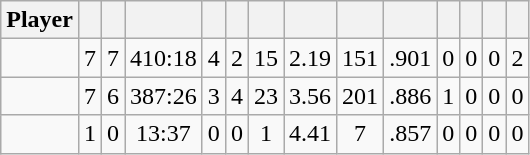<table class="wikitable sortable" style="text-align:center;">
<tr>
<th>Player</th>
<th></th>
<th></th>
<th></th>
<th></th>
<th></th>
<th></th>
<th></th>
<th></th>
<th></th>
<th></th>
<th></th>
<th></th>
<th></th>
</tr>
<tr>
<td></td>
<td>7</td>
<td>7</td>
<td>410:18</td>
<td>4</td>
<td>2</td>
<td>15</td>
<td>2.19</td>
<td>151</td>
<td>.901</td>
<td>0</td>
<td>0</td>
<td>0</td>
<td>2</td>
</tr>
<tr>
<td></td>
<td>7</td>
<td>6</td>
<td>387:26</td>
<td>3</td>
<td>4</td>
<td>23</td>
<td>3.56</td>
<td>201</td>
<td>.886</td>
<td>1</td>
<td>0</td>
<td>0</td>
<td>0</td>
</tr>
<tr>
<td></td>
<td>1</td>
<td>0</td>
<td>13:37</td>
<td>0</td>
<td>0</td>
<td>1</td>
<td>4.41</td>
<td>7</td>
<td>.857</td>
<td>0</td>
<td>0</td>
<td>0</td>
<td>0</td>
</tr>
</table>
